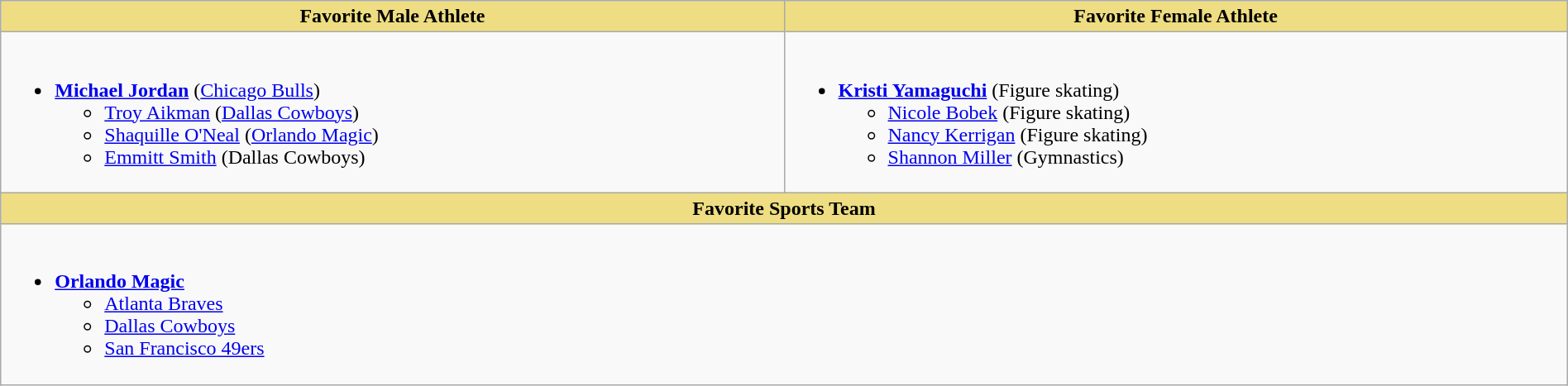<table class="wikitable" style="width:100%">
<tr>
<th style="background:#EEDD82; width:50%">Favorite Male Athlete</th>
<th style="background:#EEDD82; width:50%">Favorite Female Athlete</th>
</tr>
<tr>
<td valign="top"><br><ul><li><strong><a href='#'>Michael Jordan</a></strong> (<a href='#'>Chicago Bulls</a>)<ul><li><a href='#'>Troy Aikman</a> (<a href='#'>Dallas Cowboys</a>)</li><li><a href='#'>Shaquille O'Neal</a> (<a href='#'>Orlando Magic</a>)</li><li><a href='#'>Emmitt Smith</a> (Dallas Cowboys)</li></ul></li></ul></td>
<td valign="top"><br><ul><li><strong><a href='#'>Kristi Yamaguchi</a></strong> (Figure skating)<ul><li><a href='#'>Nicole Bobek</a> (Figure skating)</li><li><a href='#'>Nancy Kerrigan</a> (Figure skating)</li><li><a href='#'>Shannon Miller</a> (Gymnastics)</li></ul></li></ul></td>
</tr>
<tr>
<th style="background:#EEDD82;" colspan="2">Favorite Sports Team</th>
</tr>
<tr>
<td colspan="2" valign="top"><br><ul><li><strong><a href='#'>Orlando Magic</a></strong><ul><li><a href='#'>Atlanta Braves</a></li><li><a href='#'>Dallas Cowboys</a></li><li><a href='#'>San Francisco 49ers</a></li></ul></li></ul></td>
</tr>
</table>
